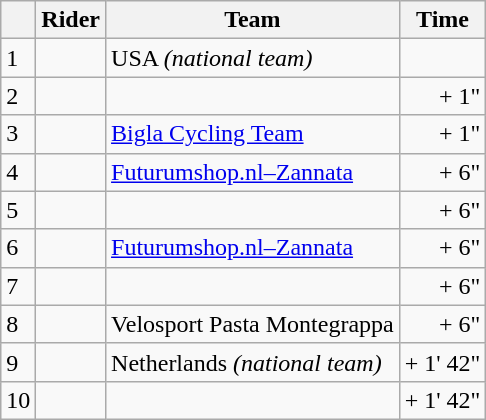<table class="wikitable">
<tr>
<th></th>
<th>Rider</th>
<th>Team</th>
<th>Time</th>
</tr>
<tr>
<td>1</td>
<td></td>
<td>USA <em>(national team)</em></td>
<td></td>
</tr>
<tr>
<td>2</td>
<td></td>
<td></td>
<td align="right">+ 1"</td>
</tr>
<tr>
<td>3</td>
<td></td>
<td><a href='#'>Bigla Cycling Team</a></td>
<td align="right">+ 1"</td>
</tr>
<tr>
<td>4</td>
<td></td>
<td><a href='#'>Futurumshop.nl–Zannata</a></td>
<td align="right">+ 6"</td>
</tr>
<tr>
<td>5</td>
<td></td>
<td></td>
<td align="right">+ 6"</td>
</tr>
<tr>
<td>6</td>
<td></td>
<td><a href='#'>Futurumshop.nl–Zannata</a></td>
<td align="right">+ 6"</td>
</tr>
<tr>
<td>7</td>
<td></td>
<td></td>
<td align="right">+ 6"</td>
</tr>
<tr>
<td>8</td>
<td></td>
<td>Velosport Pasta Montegrappa</td>
<td align="right">+ 6"</td>
</tr>
<tr>
<td>9</td>
<td></td>
<td>Netherlands <em>(national team)</em></td>
<td align="right">+ 1' 42"</td>
</tr>
<tr>
<td>10</td>
<td></td>
<td></td>
<td align="right">+ 1' 42"</td>
</tr>
</table>
